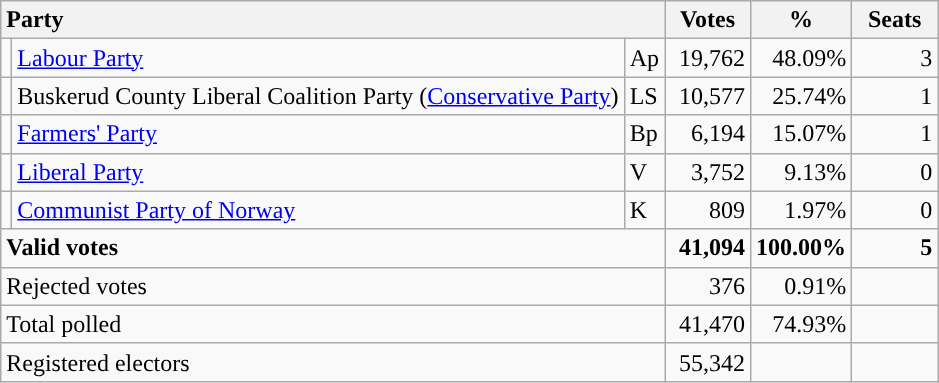<table class="wikitable" border="1" style="text-align:right;">
<tr>
<th style="text-align:left;" colspan=3>Party</th>
<th align=center width="50">Votes</th>
<th align=center width="50">%</th>
<th align=center width="50">Seats</th>
</tr>
<tr>
<td style="color:inherit;background:"></td>
<td align=left><a href='#'>Labour Party</a></td>
<td align=left>Ap</td>
<td>19,762</td>
<td>48.09%</td>
<td>3</td>
</tr>
<tr>
<td></td>
<td align=left>Buskerud County Liberal Coalition Party (<a href='#'>Conservative Party</a>)</td>
<td align=left>LS</td>
<td>10,577</td>
<td>25.74%</td>
<td>1</td>
</tr>
<tr>
<td style="color:inherit;background:"></td>
<td align=left><a href='#'>Farmers' Party</a></td>
<td align=left>Bp</td>
<td>6,194</td>
<td>15.07%</td>
<td>1</td>
</tr>
<tr>
<td style="color:inherit;background:"></td>
<td align=left><a href='#'>Liberal Party</a></td>
<td align=left>V</td>
<td>3,752</td>
<td>9.13%</td>
<td>0</td>
</tr>
<tr>
<td style="color:inherit;background:"></td>
<td align=left><a href='#'>Communist Party of Norway</a></td>
<td align=left>K</td>
<td>809</td>
<td>1.97%</td>
<td>0</td>
</tr>
<tr style="font-weight:bold">
<td align=left colspan=3>Valid votes</td>
<td>41,094</td>
<td>100.00%</td>
<td>5</td>
</tr>
<tr>
<td align=left colspan=3>Rejected votes</td>
<td>376</td>
<td>0.91%</td>
<td></td>
</tr>
<tr>
<td align=left colspan=3>Total polled</td>
<td>41,470</td>
<td>74.93%</td>
<td></td>
</tr>
<tr>
<td align=left colspan=3>Registered electors</td>
<td>55,342</td>
<td></td>
<td></td>
</tr>
</table>
